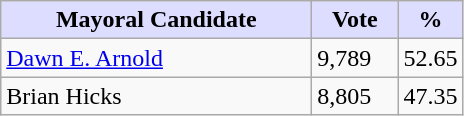<table class="wikitable">
<tr>
<th style="background:#ddf; width:200px;">Mayoral Candidate</th>
<th style="background:#ddf; width:50px;">Vote</th>
<th style="background:#ddf; width:30px;">%</th>
</tr>
<tr>
<td><a href='#'>Dawn E. Arnold</a></td>
<td>9,789</td>
<td>52.65</td>
</tr>
<tr>
<td>Brian Hicks</td>
<td>8,805</td>
<td>47.35</td>
</tr>
</table>
